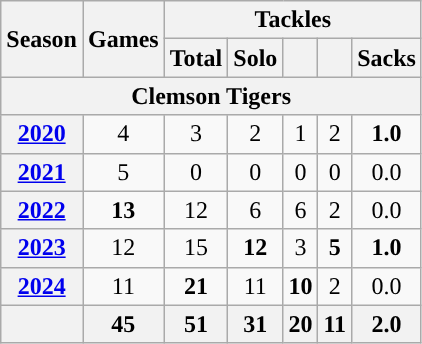<table class=wikitable style="text-align:center;">
<tr>
<th rowspan=2>Season</th>
<th colspan="1" rowspan="2">Games</th>
<th colspan=5>Tackles</th>
</tr>
<tr>
<th>Total</th>
<th>Solo</th>
<th></th>
<th></th>
<th>Sacks</th>
</tr>
<tr>
<th colspan="7">Clemson Tigers</th>
</tr>
<tr>
<th><a href='#'>2020</a></th>
<td>4</td>
<td>3</td>
<td>2</td>
<td>1</td>
<td>2</td>
<td><strong>1.0</strong></td>
</tr>
<tr>
<th><a href='#'>2021</a></th>
<td>5</td>
<td>0</td>
<td>0</td>
<td>0</td>
<td>0</td>
<td>0.0</td>
</tr>
<tr>
<th><a href='#'>2022</a></th>
<td><strong>13</strong></td>
<td>12</td>
<td>6</td>
<td>6</td>
<td>2</td>
<td>0.0</td>
</tr>
<tr>
<th><a href='#'>2023</a></th>
<td>12</td>
<td>15</td>
<td><strong>12</strong></td>
<td>3</td>
<td><strong>5</strong></td>
<td><strong>1.0</strong></td>
</tr>
<tr>
<th><a href='#'>2024</a></th>
<td>11</td>
<td><strong>21</strong></td>
<td>11</td>
<td><strong>10</strong></td>
<td>2</td>
<td>0.0</td>
</tr>
<tr>
<th></th>
<th>45</th>
<th>51</th>
<th>31</th>
<th>20</th>
<th>11</th>
<th>2.0</th>
</tr>
</table>
